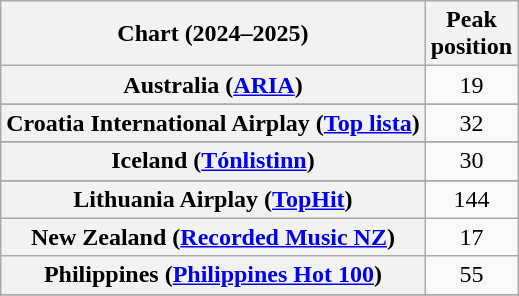<table class="wikitable sortable plainrowheaders" style="text-align:center">
<tr>
<th scope="col">Chart (2024–2025)</th>
<th scope="col">Peak<br>position</th>
</tr>
<tr>
<th scope="row">Australia (<a href='#'>ARIA</a>)</th>
<td>19</td>
</tr>
<tr>
</tr>
<tr>
</tr>
<tr>
<th scope="row">Croatia International Airplay (<a href='#'>Top lista</a>)</th>
<td>32</td>
</tr>
<tr>
</tr>
<tr>
<th scope="row">Iceland (<a href='#'>Tónlistinn</a>)</th>
<td>30</td>
</tr>
<tr>
</tr>
<tr>
<th scope="row">Lithuania Airplay (<a href='#'>TopHit</a>)</th>
<td>144</td>
</tr>
<tr>
<th scope="row">New Zealand (<a href='#'>Recorded Music NZ</a>)</th>
<td>17</td>
</tr>
<tr>
<th scope="row">Philippines (<a href='#'>Philippines Hot 100</a>)</th>
<td>55</td>
</tr>
<tr>
</tr>
<tr>
</tr>
<tr>
</tr>
<tr>
</tr>
<tr>
</tr>
<tr>
</tr>
</table>
